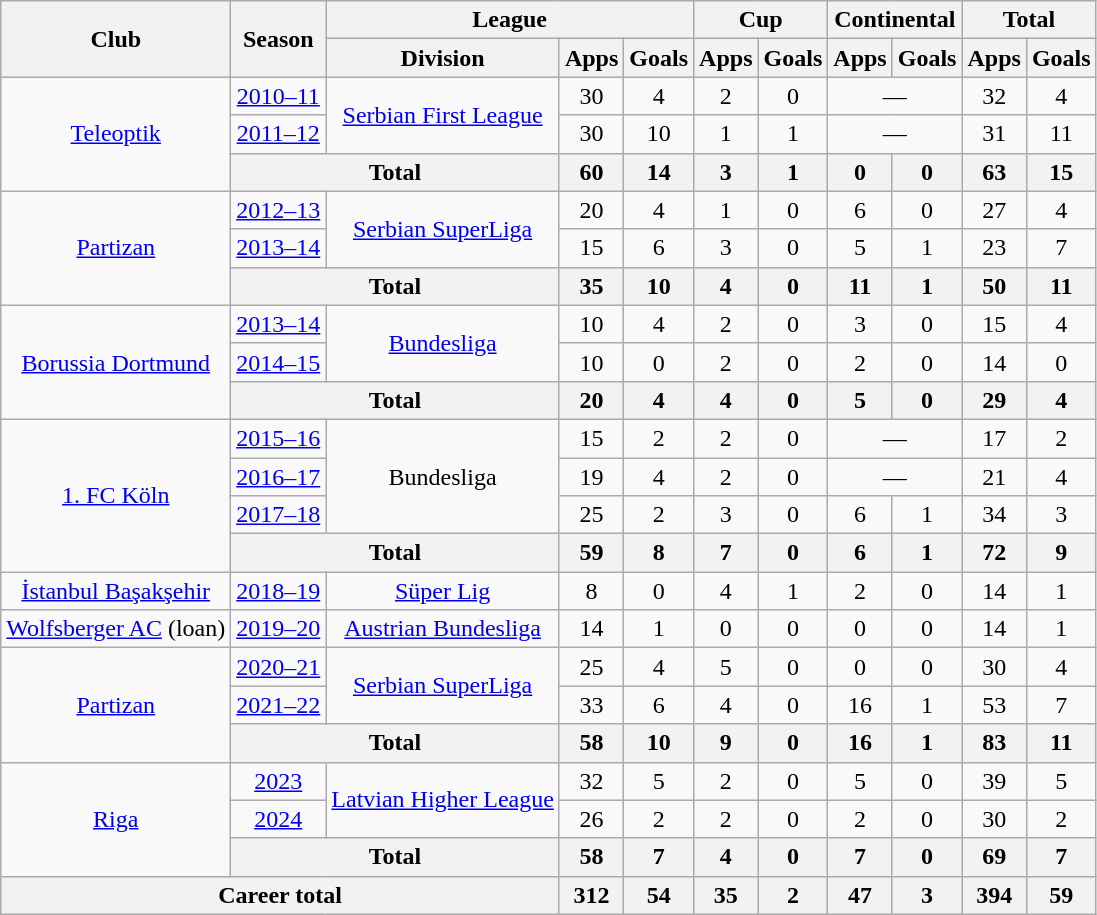<table class="wikitable" style="text-align:center">
<tr>
<th rowspan="2">Club</th>
<th rowspan="2">Season</th>
<th colspan="3">League</th>
<th colspan="2">Cup</th>
<th colspan="2">Continental</th>
<th colspan="2">Total</th>
</tr>
<tr>
<th>Division</th>
<th>Apps</th>
<th>Goals</th>
<th>Apps</th>
<th>Goals</th>
<th>Apps</th>
<th>Goals</th>
<th>Apps</th>
<th>Goals</th>
</tr>
<tr>
<td rowspan="3"><a href='#'>Teleoptik</a></td>
<td><a href='#'>2010–11</a></td>
<td rowspan="2"><a href='#'>Serbian First League</a></td>
<td>30</td>
<td>4</td>
<td>2</td>
<td>0</td>
<td colspan="2">—</td>
<td>32</td>
<td>4</td>
</tr>
<tr>
<td><a href='#'>2011–12</a></td>
<td>30</td>
<td>10</td>
<td>1</td>
<td>1</td>
<td colspan="2">—</td>
<td>31</td>
<td>11</td>
</tr>
<tr>
<th colspan="2">Total</th>
<th>60</th>
<th>14</th>
<th>3</th>
<th>1</th>
<th>0</th>
<th>0</th>
<th>63</th>
<th>15</th>
</tr>
<tr>
<td rowspan="3"><a href='#'>Partizan</a></td>
<td><a href='#'>2012–13</a></td>
<td rowspan="2"><a href='#'>Serbian SuperLiga</a></td>
<td>20</td>
<td>4</td>
<td>1</td>
<td>0</td>
<td>6</td>
<td>0</td>
<td>27</td>
<td>4</td>
</tr>
<tr>
<td><a href='#'>2013–14</a></td>
<td>15</td>
<td>6</td>
<td>3</td>
<td>0</td>
<td>5</td>
<td>1</td>
<td>23</td>
<td>7</td>
</tr>
<tr>
<th colspan="2">Total</th>
<th>35</th>
<th>10</th>
<th>4</th>
<th>0</th>
<th>11</th>
<th>1</th>
<th>50</th>
<th>11</th>
</tr>
<tr>
<td rowspan="3"><a href='#'>Borussia Dortmund</a></td>
<td><a href='#'>2013–14</a></td>
<td rowspan="2"><a href='#'>Bundesliga</a></td>
<td>10</td>
<td>4</td>
<td>2</td>
<td>0</td>
<td>3</td>
<td>0</td>
<td>15</td>
<td>4</td>
</tr>
<tr>
<td><a href='#'>2014–15</a></td>
<td>10</td>
<td>0</td>
<td>2</td>
<td>0</td>
<td>2</td>
<td>0</td>
<td>14</td>
<td>0</td>
</tr>
<tr>
<th colspan="2">Total</th>
<th>20</th>
<th>4</th>
<th>4</th>
<th>0</th>
<th>5</th>
<th>0</th>
<th>29</th>
<th>4</th>
</tr>
<tr>
<td rowspan="4"><a href='#'>1. FC Köln</a></td>
<td><a href='#'>2015–16</a></td>
<td rowspan="3">Bundesliga</td>
<td>15</td>
<td>2</td>
<td>2</td>
<td>0</td>
<td colspan="2">—</td>
<td>17</td>
<td>2</td>
</tr>
<tr>
<td><a href='#'>2016–17</a></td>
<td>19</td>
<td>4</td>
<td>2</td>
<td>0</td>
<td colspan="2">—</td>
<td>21</td>
<td>4</td>
</tr>
<tr>
<td><a href='#'>2017–18</a></td>
<td>25</td>
<td>2</td>
<td>3</td>
<td>0</td>
<td>6</td>
<td>1</td>
<td>34</td>
<td>3</td>
</tr>
<tr>
<th colspan="2">Total</th>
<th>59</th>
<th>8</th>
<th>7</th>
<th>0</th>
<th>6</th>
<th>1</th>
<th>72</th>
<th>9</th>
</tr>
<tr>
<td rowspan="1"><a href='#'>İstanbul Başakşehir</a></td>
<td><a href='#'>2018–19</a></td>
<td rowspan="1"><a href='#'>Süper Lig</a></td>
<td>8</td>
<td>0</td>
<td>4</td>
<td>1</td>
<td>2</td>
<td>0</td>
<td>14</td>
<td>1</td>
</tr>
<tr>
<td><a href='#'>Wolfsberger AC</a> (loan)</td>
<td><a href='#'>2019–20</a></td>
<td rowspan="1"><a href='#'>Austrian Bundesliga</a></td>
<td>14</td>
<td>1</td>
<td>0</td>
<td>0</td>
<td>0</td>
<td>0</td>
<td>14</td>
<td>1</td>
</tr>
<tr>
<td rowspan="3"><a href='#'>Partizan</a></td>
<td><a href='#'>2020–21</a></td>
<td rowspan="2"><a href='#'>Serbian SuperLiga</a></td>
<td>25</td>
<td>4</td>
<td>5</td>
<td>0</td>
<td>0</td>
<td>0</td>
<td>30</td>
<td>4</td>
</tr>
<tr>
<td><a href='#'>2021–22</a></td>
<td>33</td>
<td>6</td>
<td>4</td>
<td>0</td>
<td>16</td>
<td>1</td>
<td>53</td>
<td>7</td>
</tr>
<tr>
<th colspan="2">Total</th>
<th>58</th>
<th>10</th>
<th>9</th>
<th>0</th>
<th>16</th>
<th>1</th>
<th>83</th>
<th>11</th>
</tr>
<tr>
<td rowspan="3"><a href='#'>Riga</a></td>
<td><a href='#'>2023</a></td>
<td rowspan="2"><a href='#'>Latvian Higher League</a></td>
<td>32</td>
<td>5</td>
<td>2</td>
<td>0</td>
<td>5</td>
<td>0</td>
<td>39</td>
<td>5</td>
</tr>
<tr>
<td><a href='#'>2024</a></td>
<td>26</td>
<td>2</td>
<td>2</td>
<td>0</td>
<td>2</td>
<td>0</td>
<td>30</td>
<td>2</td>
</tr>
<tr>
<th colspan="2">Total</th>
<th>58</th>
<th>7</th>
<th>4</th>
<th>0</th>
<th>7</th>
<th>0</th>
<th>69</th>
<th>7</th>
</tr>
<tr>
<th colspan="3">Career total</th>
<th>312</th>
<th>54</th>
<th>35</th>
<th>2</th>
<th>47</th>
<th>3</th>
<th>394</th>
<th>59</th>
</tr>
</table>
